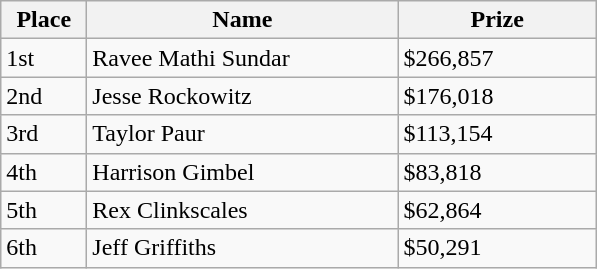<table class="wikitable">
<tr>
<th style="width:50px;">Place</th>
<th style="width:200px;">Name</th>
<th style="width:125px;">Prize</th>
</tr>
<tr>
<td>1st</td>
<td> Ravee Mathi Sundar</td>
<td>$266,857</td>
</tr>
<tr>
<td>2nd</td>
<td> Jesse Rockowitz</td>
<td>$176,018</td>
</tr>
<tr>
<td>3rd</td>
<td> Taylor Paur</td>
<td>$113,154</td>
</tr>
<tr>
<td>4th</td>
<td> Harrison Gimbel</td>
<td>$83,818</td>
</tr>
<tr>
<td>5th</td>
<td> Rex Clinkscales</td>
<td>$62,864</td>
</tr>
<tr>
<td>6th</td>
<td> Jeff Griffiths</td>
<td>$50,291</td>
</tr>
</table>
